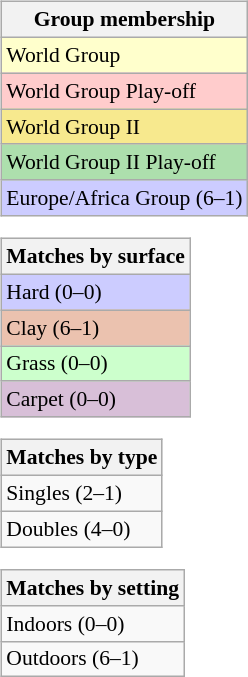<table>
<tr valign=top>
<td><br><table class="wikitable" style="font-size:90%">
<tr>
<th>Group membership</th>
</tr>
<tr style="background:#ffffcc;">
<td>World Group</td>
</tr>
<tr style="background:#ffcccc;">
<td>World Group Play-off</td>
</tr>
<tr style="background:#F7E98E;">
<td>World Group II</td>
</tr>
<tr style="background:#ADDFAD;">
<td>World Group II Play-off</td>
</tr>
<tr style="background:#CCCCFF;">
<td>Europe/Africa Group (6–1)</td>
</tr>
</table>
<table class="wikitable" style="font-size:90%">
<tr>
<th>Matches by surface</th>
</tr>
<tr style="background:#ccf;">
<td>Hard (0–0)</td>
</tr>
<tr style="background:#ebc2af;">
<td>Clay (6–1)</td>
</tr>
<tr style="background:#cfc;">
<td>Grass (0–0)</td>
</tr>
<tr style="background:thistle;">
<td>Carpet (0–0)</td>
</tr>
</table>
<table class="wikitable" style="font-size:90%">
<tr>
<th>Matches by type</th>
</tr>
<tr>
<td>Singles (2–1)</td>
</tr>
<tr>
<td>Doubles (4–0)</td>
</tr>
</table>
<table class="wikitable" style="font-size:90%">
<tr>
<th>Matches by setting</th>
</tr>
<tr>
<td>Indoors (0–0)</td>
</tr>
<tr>
<td>Outdoors (6–1)</td>
</tr>
</table>
</td>
</tr>
</table>
